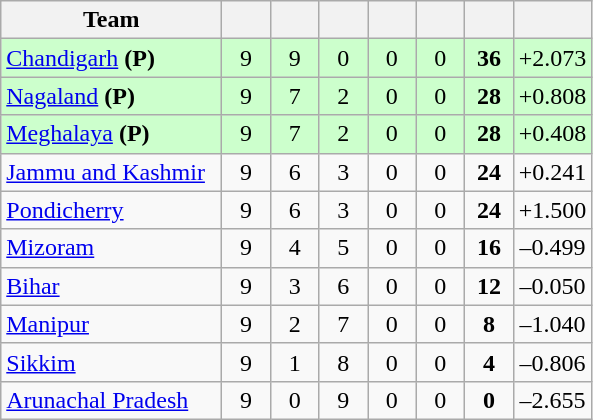<table class="wikitable" style="text-align:center">
<tr>
<th style="width:140px;">Team</th>
<th style="width:25px;"></th>
<th style="width:25px;"></th>
<th style="width:25px;"></th>
<th style="width:25px;"></th>
<th style="width:25px;"></th>
<th style="width:25px;"></th>
<th style="width:40px;"></th>
</tr>
<tr style="background:#cfc;">
<td style="text-align:left"><a href='#'>Chandigarh</a> <strong>(P)</strong></td>
<td>9</td>
<td>9</td>
<td>0</td>
<td>0</td>
<td>0</td>
<td><strong>36</strong></td>
<td>+2.073</td>
</tr>
<tr style="background:#cfc;">
<td style="text-align:left"><a href='#'>Nagaland</a> <strong>(P)</strong></td>
<td>9</td>
<td>7</td>
<td>2</td>
<td>0</td>
<td>0</td>
<td><strong>28</strong></td>
<td>+0.808</td>
</tr>
<tr style="background:#cfc;">
<td style="text-align:left"><a href='#'>Meghalaya</a> <strong>(P)</strong></td>
<td>9</td>
<td>7</td>
<td>2</td>
<td>0</td>
<td>0</td>
<td><strong>28</strong></td>
<td>+0.408</td>
</tr>
<tr>
<td style="text-align:left"><a href='#'>Jammu and Kashmir</a></td>
<td>9</td>
<td>6</td>
<td>3</td>
<td>0</td>
<td>0</td>
<td><strong>24</strong></td>
<td>+0.241</td>
</tr>
<tr>
<td style="text-align:left"><a href='#'>Pondicherry</a></td>
<td>9</td>
<td>6</td>
<td>3</td>
<td>0</td>
<td>0</td>
<td><strong>24</strong></td>
<td>+1.500</td>
</tr>
<tr>
<td style="text-align:left"><a href='#'>Mizoram</a></td>
<td>9</td>
<td>4</td>
<td>5</td>
<td>0</td>
<td>0</td>
<td><strong>16</strong></td>
<td>–0.499</td>
</tr>
<tr>
<td style="text-align:left"><a href='#'>Bihar</a></td>
<td>9</td>
<td>3</td>
<td>6</td>
<td>0</td>
<td>0</td>
<td><strong>12</strong></td>
<td>–0.050</td>
</tr>
<tr>
<td style="text-align:left"><a href='#'>Manipur</a></td>
<td>9</td>
<td>2</td>
<td>7</td>
<td>0</td>
<td>0</td>
<td><strong>8</strong></td>
<td>–1.040</td>
</tr>
<tr>
<td style="text-align:left"><a href='#'>Sikkim</a></td>
<td>9</td>
<td>1</td>
<td>8</td>
<td>0</td>
<td>0</td>
<td><strong>4</strong></td>
<td>–0.806</td>
</tr>
<tr>
<td style="text-align:left"><a href='#'>Arunachal Pradesh</a></td>
<td>9</td>
<td>0</td>
<td>9</td>
<td>0</td>
<td>0</td>
<td><strong>0</strong></td>
<td>–2.655</td>
</tr>
</table>
